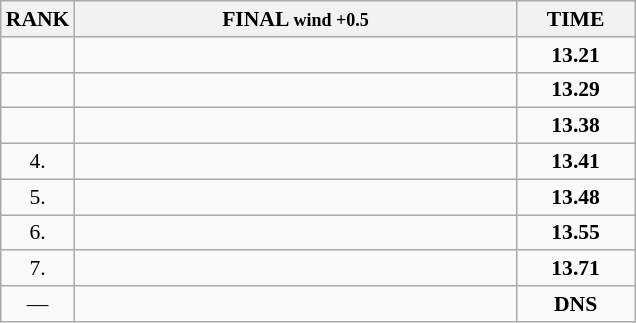<table class="wikitable" style="border-collapse: collapse; font-size: 90%;">
<tr>
<th>RANK</th>
<th style="width: 20em">FINAL <small>wind +0.5</small></th>
<th style="width: 5em">TIME</th>
</tr>
<tr>
<td align="center"></td>
<td></td>
<td align="center"><strong>13.21</strong></td>
</tr>
<tr>
<td align="center"></td>
<td></td>
<td align="center"><strong>13.29</strong></td>
</tr>
<tr>
<td align="center"></td>
<td></td>
<td align="center"><strong>13.38</strong></td>
</tr>
<tr>
<td align="center">4.</td>
<td></td>
<td align="center"><strong>13.41</strong></td>
</tr>
<tr>
<td align="center">5.</td>
<td></td>
<td align="center"><strong>13.48</strong></td>
</tr>
<tr>
<td align="center">6.</td>
<td></td>
<td align="center"><strong>13.55</strong></td>
</tr>
<tr>
<td align="center">7.</td>
<td></td>
<td align="center"><strong>13.71</strong></td>
</tr>
<tr>
<td align="center">—</td>
<td></td>
<td align="center"><strong>DNS</strong></td>
</tr>
</table>
